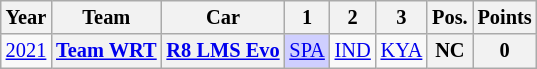<table class="wikitable" border="1" style="text-align:center; font-size:85%;">
<tr>
<th>Year</th>
<th>Team</th>
<th>Car</th>
<th>1</th>
<th>2</th>
<th>3</th>
<th>Pos.</th>
<th>Points</th>
</tr>
<tr>
<td><a href='#'>2021</a></td>
<th nowrap><a href='#'>Team WRT</a></th>
<th nowrap><a href='#'>R8 LMS Evo</a></th>
<td style="background:#CFCFFF;"><a href='#'>SPA</a><br></td>
<td><a href='#'>IND</a></td>
<td><a href='#'>KYA</a></td>
<th>NC</th>
<th>0</th>
</tr>
</table>
